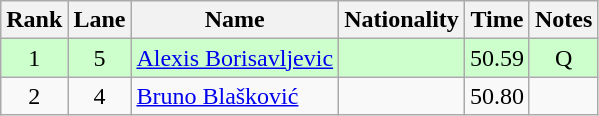<table class="wikitable sortable" style="text-align:center">
<tr>
<th>Rank</th>
<th>Lane</th>
<th>Name</th>
<th>Nationality</th>
<th>Time</th>
<th>Notes</th>
</tr>
<tr bgcolor=ccffcc>
<td>1</td>
<td>5</td>
<td align=left><a href='#'>Alexis Borisavljevic</a></td>
<td align=left></td>
<td>50.59</td>
<td>Q</td>
</tr>
<tr>
<td>2</td>
<td>4</td>
<td align=left><a href='#'>Bruno Blašković</a></td>
<td align=left></td>
<td>50.80</td>
<td></td>
</tr>
</table>
